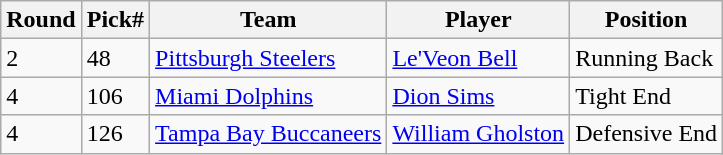<table class="wikitable">
<tr>
<th>Round</th>
<th>Pick#</th>
<th>Team</th>
<th>Player</th>
<th>Position</th>
</tr>
<tr>
<td>2</td>
<td>48</td>
<td><a href='#'>Pittsburgh Steelers</a></td>
<td><a href='#'>Le'Veon Bell</a></td>
<td>Running Back</td>
</tr>
<tr>
<td>4</td>
<td>106</td>
<td><a href='#'>Miami Dolphins</a></td>
<td><a href='#'>Dion Sims</a></td>
<td>Tight End</td>
</tr>
<tr>
<td>4</td>
<td>126</td>
<td><a href='#'>Tampa Bay Buccaneers</a></td>
<td><a href='#'>William Gholston</a></td>
<td>Defensive End</td>
</tr>
</table>
